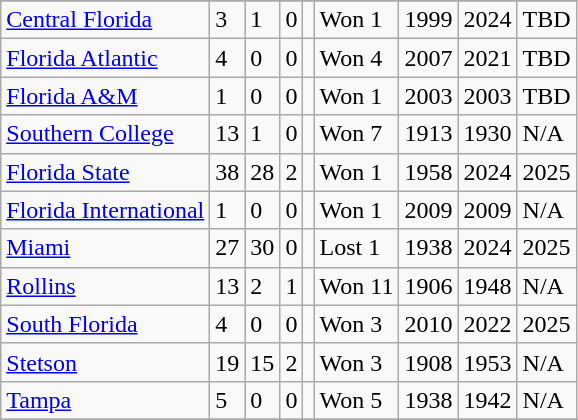<table class="wikitable">
<tr>
</tr>
<tr>
<td><a href='#'>Central Florida</a></td>
<td>3</td>
<td>1</td>
<td>0</td>
<td></td>
<td>Won 1</td>
<td>1999</td>
<td>2024</td>
<td>TBD</td>
</tr>
<tr>
<td><a href='#'>Florida Atlantic</a></td>
<td>4</td>
<td>0</td>
<td>0</td>
<td></td>
<td>Won 4</td>
<td>2007</td>
<td>2021</td>
<td>TBD</td>
</tr>
<tr>
<td><a href='#'>Florida A&M</a></td>
<td>1</td>
<td>0</td>
<td>0</td>
<td></td>
<td>Won 1</td>
<td>2003</td>
<td>2003</td>
<td>TBD</td>
</tr>
<tr>
<td><a href='#'>Southern College</a></td>
<td>13</td>
<td>1</td>
<td>0</td>
<td></td>
<td>Won 7</td>
<td>1913</td>
<td>1930</td>
<td>N/A</td>
</tr>
<tr>
<td><a href='#'>Florida State</a></td>
<td>38</td>
<td>28</td>
<td>2</td>
<td></td>
<td>Won 1</td>
<td>1958</td>
<td>2024</td>
<td>2025</td>
</tr>
<tr>
<td><a href='#'>Florida International</a></td>
<td>1</td>
<td>0</td>
<td>0</td>
<td></td>
<td>Won 1</td>
<td>2009</td>
<td>2009</td>
<td>N/A</td>
</tr>
<tr>
<td><a href='#'>Miami</a></td>
<td>27</td>
<td>30</td>
<td>0</td>
<td></td>
<td>Lost 1</td>
<td>1938</td>
<td>2024</td>
<td>2025</td>
</tr>
<tr>
<td><a href='#'>Rollins</a></td>
<td>13</td>
<td>2</td>
<td>1</td>
<td></td>
<td>Won 11</td>
<td>1906</td>
<td>1948</td>
<td>N/A</td>
</tr>
<tr>
<td><a href='#'>South Florida</a></td>
<td>4</td>
<td>0</td>
<td>0</td>
<td></td>
<td>Won 3</td>
<td>2010</td>
<td>2022</td>
<td>2025</td>
</tr>
<tr>
<td><a href='#'>Stetson</a></td>
<td>19</td>
<td>15</td>
<td>2</td>
<td></td>
<td>Won 3</td>
<td>1908</td>
<td>1953</td>
<td>N/A</td>
</tr>
<tr>
<td><a href='#'>Tampa</a></td>
<td>5</td>
<td>0</td>
<td>0</td>
<td></td>
<td>Won 5</td>
<td>1938</td>
<td>1942</td>
<td>N/A</td>
</tr>
<tr>
</tr>
</table>
